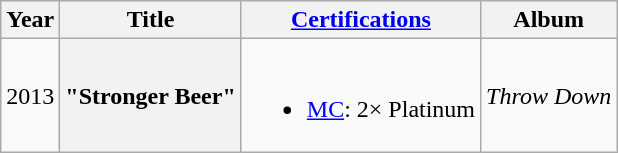<table class="wikitable plainrowheaders" style="text-align:center;">
<tr>
<th scope="col">Year</th>
<th scope="col">Title</th>
<th scope="col"><a href='#'>Certifications</a></th>
<th scope="col">Album</th>
</tr>
<tr>
<td>2013</td>
<th scope="row">"Stronger Beer"</th>
<td><br><ul><li><a href='#'>MC</a>: 2× Platinum</li></ul></td>
<td align="left"><em>Throw Down</em></td>
</tr>
</table>
